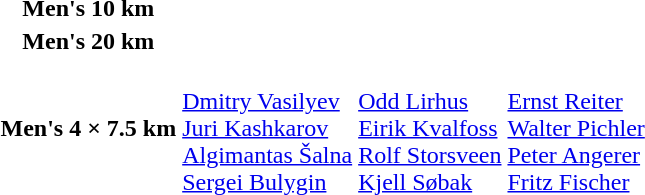<table>
<tr>
<th scope=row>Men's 10 km<br></th>
<td></td>
<td></td>
<td></td>
</tr>
<tr>
<th scope=row>Men's 20 km<br></th>
<td></td>
<td></td>
<td></td>
</tr>
<tr>
<th scope=row>Men's 4 × 7.5 km<br></th>
<td><br><a href='#'>Dmitry Vasilyev</a><br><a href='#'>Juri Kashkarov</a><br><a href='#'>Algimantas Šalna</a><br><a href='#'>Sergei Bulygin</a></td>
<td><br><a href='#'>Odd Lirhus</a><br><a href='#'>Eirik Kvalfoss</a><br><a href='#'>Rolf Storsveen</a><br><a href='#'>Kjell Søbak</a></td>
<td><br><a href='#'>Ernst Reiter</a><br><a href='#'>Walter Pichler</a><br><a href='#'>Peter Angerer</a><br><a href='#'>Fritz Fischer</a></td>
</tr>
</table>
